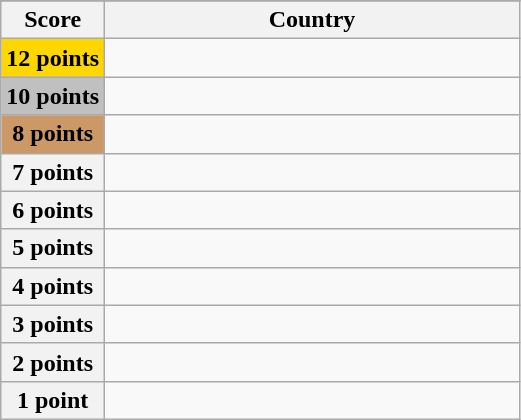<table class="wikitable">
<tr>
</tr>
<tr>
<th scope="col" width="20%">Score</th>
<th scope="col">Country</th>
</tr>
<tr>
<th scope="row" style="background:gold">12 points</th>
<td></td>
</tr>
<tr>
<th scope="row" style="background:silver">10 points</th>
<td></td>
</tr>
<tr>
<th scope="row" style="background:#CC9966">8 points</th>
<td></td>
</tr>
<tr>
<th scope="row">7 points</th>
<td></td>
</tr>
<tr>
<th scope="row">6 points</th>
<td></td>
</tr>
<tr>
<th scope="row">5 points</th>
<td></td>
</tr>
<tr>
<th scope="row">4 points</th>
<td></td>
</tr>
<tr>
<th scope="row">3 points</th>
<td></td>
</tr>
<tr>
<th scope="row">2 points</th>
<td></td>
</tr>
<tr>
<th scope="row">1 point</th>
<td></td>
</tr>
</table>
